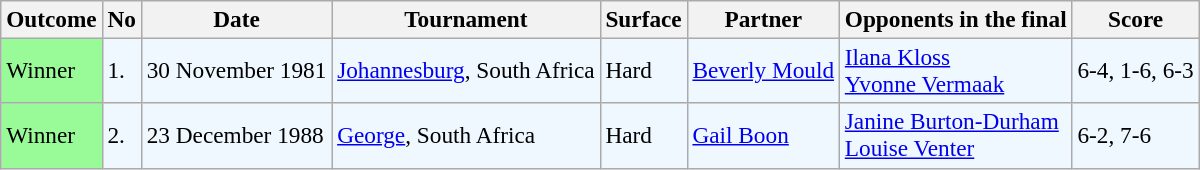<table class="sortable wikitable" style="font-size:97%;">
<tr>
<th>Outcome</th>
<th>No</th>
<th>Date</th>
<th>Tournament</th>
<th>Surface</th>
<th>Partner</th>
<th>Opponents in the final</th>
<th>Score</th>
</tr>
<tr style="background:#f0f8ff;">
<td bgcolor="98FB98">Winner</td>
<td>1.</td>
<td>30 November 1981</td>
<td><a href='#'>Johannesburg</a>, South Africa</td>
<td>Hard</td>
<td> <a href='#'>Beverly Mould</a></td>
<td> <a href='#'>Ilana Kloss</a> <br>  <a href='#'>Yvonne Vermaak</a></td>
<td>6-4, 1-6, 6-3</td>
</tr>
<tr style="background:#f0f8ff;">
<td bgcolor="98FB98">Winner</td>
<td>2.</td>
<td>23 December 1988</td>
<td><a href='#'>George</a>, South Africa</td>
<td>Hard</td>
<td> <a href='#'>Gail Boon</a></td>
<td> <a href='#'>Janine Burton-Durham</a> <br>  <a href='#'>Louise Venter</a></td>
<td>6-2, 7-6</td>
</tr>
</table>
